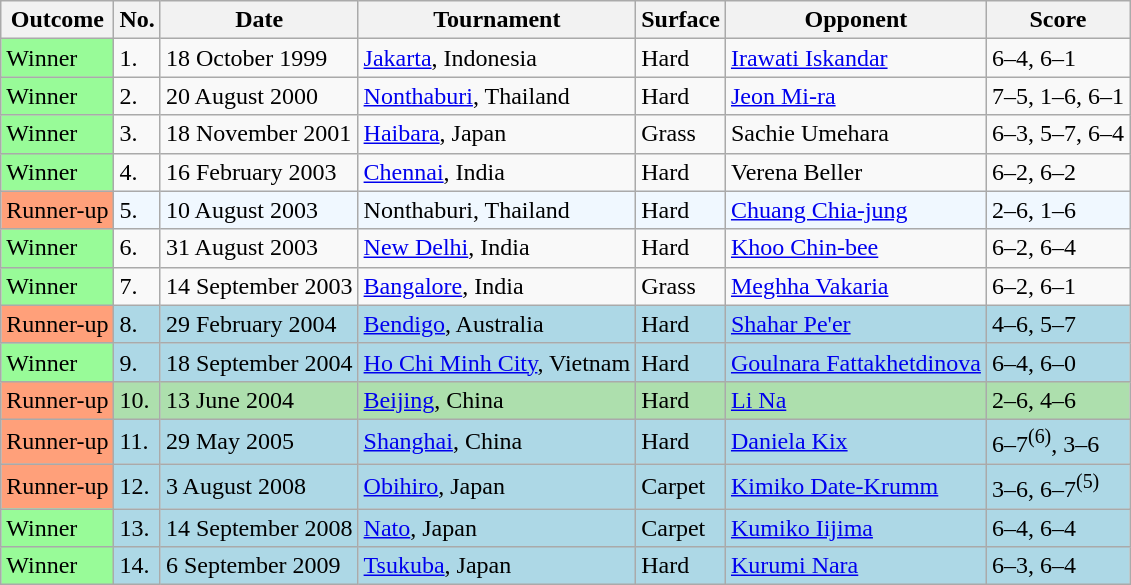<table class="sortable wikitable">
<tr>
<th>Outcome</th>
<th>No.</th>
<th>Date</th>
<th>Tournament</th>
<th>Surface</th>
<th>Opponent</th>
<th class="unsortable">Score</th>
</tr>
<tr>
<td bgcolor="98FB98">Winner</td>
<td>1.</td>
<td>18 October 1999</td>
<td><a href='#'>Jakarta</a>, Indonesia</td>
<td>Hard</td>
<td> <a href='#'>Irawati Iskandar</a></td>
<td>6–4, 6–1</td>
</tr>
<tr>
<td bgcolor="98FB98">Winner</td>
<td>2.</td>
<td>20 August 2000</td>
<td><a href='#'>Nonthaburi</a>, Thailand</td>
<td>Hard</td>
<td> <a href='#'>Jeon Mi-ra</a></td>
<td>7–5, 1–6, 6–1</td>
</tr>
<tr>
<td bgcolor="98FB98">Winner</td>
<td>3.</td>
<td>18 November 2001</td>
<td><a href='#'>Haibara</a>, Japan</td>
<td>Grass</td>
<td> Sachie Umehara</td>
<td>6–3, 5–7, 6–4</td>
</tr>
<tr>
<td bgcolor="98FB98">Winner</td>
<td>4.</td>
<td>16 February 2003</td>
<td><a href='#'>Chennai</a>, India</td>
<td>Hard</td>
<td> Verena Beller</td>
<td>6–2, 6–2</td>
</tr>
<tr style="background:#f0f8ff;">
<td style="background:#ffa07a;">Runner-up</td>
<td>5.</td>
<td>10 August 2003</td>
<td>Nonthaburi, Thailand</td>
<td>Hard</td>
<td> <a href='#'>Chuang Chia-jung</a></td>
<td>2–6, 1–6</td>
</tr>
<tr>
<td bgcolor="98FB98">Winner</td>
<td>6.</td>
<td>31 August 2003</td>
<td><a href='#'>New Delhi</a>, India</td>
<td>Hard</td>
<td> <a href='#'>Khoo Chin-bee</a></td>
<td>6–2, 6–4</td>
</tr>
<tr>
<td bgcolor="98FB98">Winner</td>
<td>7.</td>
<td>14 September 2003</td>
<td><a href='#'>Bangalore</a>, India</td>
<td>Grass</td>
<td> <a href='#'>Meghha Vakaria</a></td>
<td>6–2, 6–1</td>
</tr>
<tr style="background:lightblue;">
<td style="background:#ffa07a;">Runner-up</td>
<td>8.</td>
<td>29 February 2004</td>
<td><a href='#'>Bendigo</a>, Australia</td>
<td>Hard</td>
<td> <a href='#'>Shahar Pe'er</a></td>
<td>4–6, 5–7</td>
</tr>
<tr style="background:lightblue;">
<td bgcolor="98FB98">Winner</td>
<td>9.</td>
<td>18 September 2004</td>
<td><a href='#'>Ho Chi Minh City</a>, Vietnam</td>
<td>Hard</td>
<td> <a href='#'>Goulnara Fattakhetdinova</a></td>
<td>6–4, 6–0</td>
</tr>
<tr bgcolor=ADDFAD>
<td style="background:#ffa07a;">Runner-up</td>
<td>10.</td>
<td>13 June 2004</td>
<td><a href='#'>Beijing</a>, China</td>
<td>Hard</td>
<td> <a href='#'>Li Na</a></td>
<td>2–6, 4–6</td>
</tr>
<tr style="background:lightblue;">
<td style="background:#ffa07a;">Runner-up</td>
<td>11.</td>
<td>29 May 2005</td>
<td><a href='#'>Shanghai</a>, China</td>
<td>Hard</td>
<td> <a href='#'>Daniela Kix</a></td>
<td>6–7<sup>(6)</sup>, 3–6</td>
</tr>
<tr style="background:lightblue;">
<td style="background:#ffa07a;">Runner-up</td>
<td>12.</td>
<td>3 August 2008</td>
<td><a href='#'>Obihiro</a>, Japan</td>
<td>Carpet</td>
<td> <a href='#'>Kimiko Date-Krumm</a></td>
<td>3–6, 6–7<sup>(5)</sup></td>
</tr>
<tr style="background:lightblue;">
<td bgcolor="98FB98">Winner</td>
<td>13.</td>
<td>14 September 2008</td>
<td><a href='#'>Nato</a>, Japan</td>
<td>Carpet</td>
<td> <a href='#'>Kumiko Iijima</a></td>
<td>6–4, 6–4</td>
</tr>
<tr style="background:lightblue;">
<td bgcolor="98FB98">Winner</td>
<td>14.</td>
<td>6 September 2009</td>
<td><a href='#'>Tsukuba</a>, Japan</td>
<td>Hard</td>
<td> <a href='#'>Kurumi Nara</a></td>
<td>6–3, 6–4</td>
</tr>
</table>
